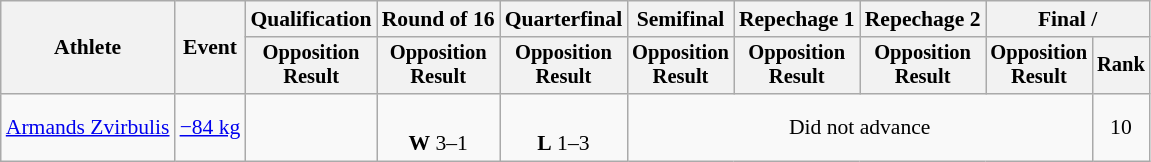<table class="wikitable" style="font-size:90%">
<tr>
<th rowspan="2">Athlete</th>
<th rowspan="2">Event</th>
<th>Qualification</th>
<th>Round of 16</th>
<th>Quarterfinal</th>
<th>Semifinal</th>
<th>Repechage 1</th>
<th>Repechage 2</th>
<th colspan=2>Final / </th>
</tr>
<tr style="font-size: 95%">
<th>Opposition<br>Result</th>
<th>Opposition<br>Result</th>
<th>Opposition<br>Result</th>
<th>Opposition<br>Result</th>
<th>Opposition<br>Result</th>
<th>Opposition<br>Result</th>
<th>Opposition<br>Result</th>
<th>Rank</th>
</tr>
<tr align=center>
<td align=left><a href='#'>Armands Zvirbulis</a></td>
<td align=left><a href='#'>−84 kg</a></td>
<td></td>
<td><br><strong>W</strong> 3–1 <sup></sup></td>
<td><br><strong>L</strong> 1–3 <sup></sup></td>
<td colspan=4>Did not advance</td>
<td>10</td>
</tr>
</table>
